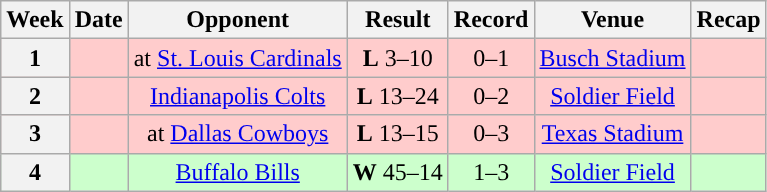<table class="wikitable" style="text-align:center">
<tr>
<th>Week</th>
<th>Date</th>
<th>Opponent</th>
<th>Result</th>
<th>Record</th>
<th>Venue</th>
<th>Recap</th>
</tr>
<tr style="background:#fcc;">
<th>1</th>
<td></td>
<td>at <a href='#'>St. Louis Cardinals</a></td>
<td><strong>L</strong>  3–10</td>
<td>0–1</td>
<td><a href='#'>Busch Stadium</a></td>
<td></td>
</tr>
<tr style="background:#fcc;">
<th>2</th>
<td></td>
<td><a href='#'>Indianapolis Colts</a></td>
<td><strong>L</strong> 13–24</td>
<td>0–2</td>
<td><a href='#'>Soldier Field</a></td>
<td></td>
</tr>
<tr style="background:#fcc;">
<th>3</th>
<td></td>
<td>at <a href='#'>Dallas Cowboys</a></td>
<td><strong>L</strong> 13–15</td>
<td>0–3</td>
<td><a href='#'>Texas Stadium</a></td>
<td></td>
</tr>
<tr style="background:#cfc;">
<th>4</th>
<td></td>
<td><a href='#'>Buffalo Bills</a></td>
<td><strong>W</strong> 45–14</td>
<td>1–3</td>
<td><a href='#'>Soldier Field</a></td>
<td></td>
</tr>
</table>
